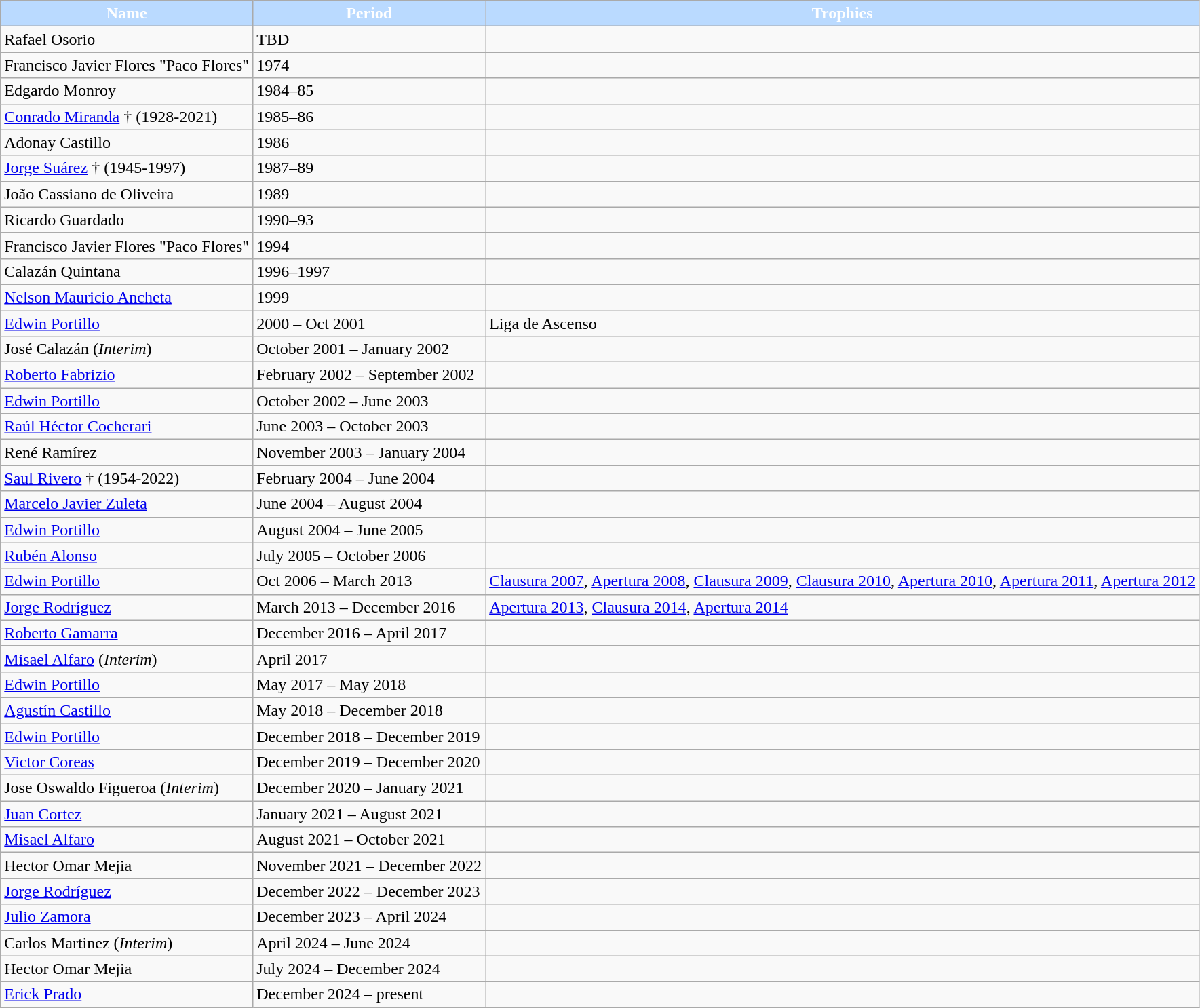<table class="wikitable">
<tr>
<th style="color:#FFFFFF; background:#BADAFF;">Name</th>
<th style="color:#FFFFFF; background:#BADAFF;">Period</th>
<th style="color:#FFFFFF; background:#BADAFF;">Trophies</th>
</tr>
<tr>
<td> Rafael Osorio</td>
<td>TBD</td>
<td></td>
</tr>
<tr>
<td> Francisco Javier Flores "Paco Flores"</td>
<td>1974</td>
<td></td>
</tr>
<tr>
<td> Edgardo Monroy</td>
<td>1984–85</td>
<td></td>
</tr>
<tr>
<td> <a href='#'>Conrado Miranda</a> † (1928-2021)</td>
<td>1985–86</td>
<td></td>
</tr>
<tr>
<td> Adonay Castillo</td>
<td>1986</td>
<td></td>
</tr>
<tr>
<td> <a href='#'>Jorge Suárez</a> † (1945-1997)</td>
<td>1987–89</td>
<td></td>
</tr>
<tr>
<td> João Cassiano de Oliveira</td>
<td>1989</td>
<td></td>
</tr>
<tr>
<td> Ricardo Guardado</td>
<td>1990–93</td>
<td></td>
</tr>
<tr>
<td> Francisco Javier Flores "Paco Flores"</td>
<td>1994</td>
<td></td>
</tr>
<tr>
<td> Calazán Quintana</td>
<td>1996–1997</td>
<td></td>
</tr>
<tr>
<td> <a href='#'>Nelson Mauricio Ancheta</a></td>
<td>1999</td>
<td></td>
</tr>
<tr>
<td> <a href='#'>Edwin Portillo</a></td>
<td>2000 – Oct 2001</td>
<td>Liga de Ascenso</td>
</tr>
<tr>
<td> José Calazán (<em>Interim</em>)</td>
<td>October 2001 – January 2002</td>
<td></td>
</tr>
<tr>
<td> <a href='#'>Roberto Fabrizio</a></td>
<td>February 2002 – September 2002</td>
<td></td>
</tr>
<tr>
<td> <a href='#'>Edwin Portillo</a></td>
<td>October 2002 – June 2003</td>
<td></td>
</tr>
<tr>
<td> <a href='#'>Raúl Héctor Cocherari</a></td>
<td>June 2003 – October 2003</td>
<td></td>
</tr>
<tr>
<td> René Ramírez</td>
<td>November 2003 – January 2004</td>
<td></td>
</tr>
<tr>
<td> <a href='#'>Saul Rivero</a> † (1954-2022)</td>
<td>February 2004 – June 2004</td>
<td></td>
</tr>
<tr>
<td> <a href='#'>Marcelo Javier Zuleta</a></td>
<td>June 2004 – August 2004</td>
<td></td>
</tr>
<tr>
<td> <a href='#'>Edwin Portillo</a></td>
<td>August 2004 – June 2005</td>
<td></td>
</tr>
<tr>
<td> <a href='#'>Rubén Alonso</a></td>
<td>July 2005 – October 2006</td>
<td></td>
</tr>
<tr>
<td> <a href='#'>Edwin Portillo</a></td>
<td>Oct 2006 – March 2013</td>
<td><a href='#'>Clausura 2007</a>, <a href='#'>Apertura 2008</a>, <a href='#'>Clausura 2009</a>, <a href='#'>Clausura 2010</a>, <a href='#'>Apertura 2010</a>, <a href='#'>Apertura 2011</a>, <a href='#'>Apertura 2012</a></td>
</tr>
<tr>
<td> <a href='#'>Jorge Rodríguez</a></td>
<td>March 2013 – December 2016</td>
<td><a href='#'>Apertura 2013</a>, <a href='#'>Clausura 2014</a>, <a href='#'>Apertura 2014</a></td>
</tr>
<tr>
<td>  <a href='#'>Roberto Gamarra</a></td>
<td>December 2016 – April 2017</td>
<td></td>
</tr>
<tr>
<td> <a href='#'>Misael Alfaro</a> (<em>Interim</em>)</td>
<td>April 2017</td>
<td></td>
</tr>
<tr>
<td> <a href='#'>Edwin Portillo</a></td>
<td>May 2017 – May 2018</td>
<td></td>
</tr>
<tr>
<td> <a href='#'>Agustín Castillo</a></td>
<td>May 2018 – December 2018</td>
<td></td>
</tr>
<tr>
<td> <a href='#'>Edwin Portillo</a></td>
<td>December 2018 – December 2019</td>
<td></td>
</tr>
<tr>
<td> <a href='#'>Victor Coreas</a></td>
<td>December 2019 – December 2020</td>
<td></td>
</tr>
<tr>
<td> Jose Oswaldo Figueroa (<em>Interim</em>)</td>
<td>December 2020 – January 2021</td>
<td></td>
</tr>
<tr>
<td> <a href='#'>Juan Cortez</a></td>
<td>January 2021 – August 2021</td>
<td></td>
</tr>
<tr>
<td> <a href='#'>Misael Alfaro</a></td>
<td>August 2021 – October 2021</td>
<td></td>
</tr>
<tr>
<td> Hector Omar Mejia</td>
<td>November 2021 – December 2022</td>
<td></td>
</tr>
<tr>
<td> <a href='#'>Jorge Rodríguez</a></td>
<td>December 2022 – December 2023</td>
<td></td>
</tr>
<tr>
<td> <a href='#'>Julio Zamora</a></td>
<td>December 2023 – April 2024</td>
<td></td>
</tr>
<tr>
<td> Carlos Martinez (<em>Interim</em>)</td>
<td>April 2024 – June 2024</td>
<td></td>
</tr>
<tr>
<td> Hector Omar Mejia</td>
<td>July 2024 – December 2024</td>
<td></td>
</tr>
<tr>
<td> <a href='#'>Erick Prado</a></td>
<td>December 2024 – present</td>
<td></td>
</tr>
</table>
